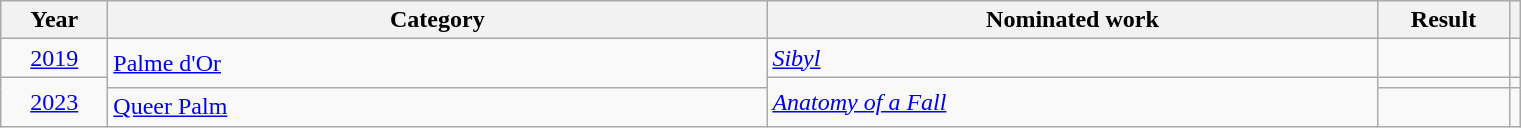<table class=wikitable>
<tr>
<th scope="col" style="width:4em;">Year</th>
<th scope="col" style="width:27em;">Category</th>
<th scope="col" style="width:25em;">Nominated work</th>
<th scope="col" style="width:5em;">Result</th>
<th></th>
</tr>
<tr>
<td style="text-align:center;"><a href='#'>2019</a></td>
<td rowspan="2"><a href='#'>Palme d'Or</a></td>
<td><em><a href='#'>Sibyl</a></em></td>
<td></td>
<td style="text-align:center;"></td>
</tr>
<tr>
<td rowspan="2" style="text-align:center;"><a href='#'>2023</a></td>
<td rowspan="2"><em><a href='#'>Anatomy of a Fall</a></em></td>
<td></td>
<td style="text-align:center;"></td>
</tr>
<tr>
<td><a href='#'>Queer Palm</a></td>
<td></td>
<td style="text-align:center;"></td>
</tr>
</table>
